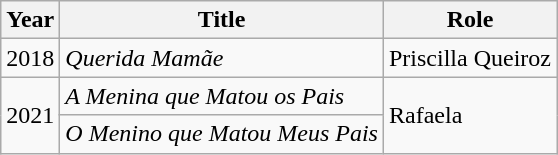<table class="wikitable">
<tr>
<th>Year</th>
<th>Title</th>
<th>Role</th>
</tr>
<tr>
<td>2018</td>
<td><em>Querida Mamãe</em></td>
<td>Priscilla Queiroz</td>
</tr>
<tr>
<td rowspan="2">2021</td>
<td><em>A Menina que Matou os Pais</em></td>
<td rowspan="2">Rafaela</td>
</tr>
<tr>
<td><em>O Menino que Matou Meus Pais</em></td>
</tr>
</table>
